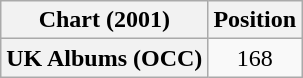<table class="wikitable plainrowheaders" style="text-align:center">
<tr>
<th scope="col">Chart (2001)</th>
<th scope="col">Position</th>
</tr>
<tr>
<th scope="row">UK Albums (OCC)</th>
<td>168</td>
</tr>
</table>
